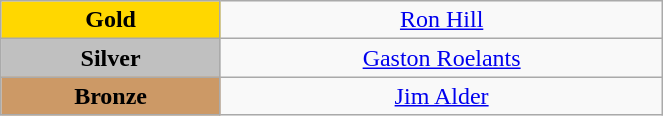<table class="wikitable" style="text-align:center; " width="35%">
<tr>
<td bgcolor="gold"><strong>Gold</strong></td>
<td><a href='#'>Ron Hill</a><br>  <small><em></em></small></td>
</tr>
<tr>
<td bgcolor="silver"><strong>Silver</strong></td>
<td><a href='#'>Gaston Roelants</a><br>  <small><em></em></small></td>
</tr>
<tr>
<td bgcolor="CC9966"><strong>Bronze</strong></td>
<td><a href='#'>Jim Alder</a><br>  <small><em></em></small></td>
</tr>
</table>
